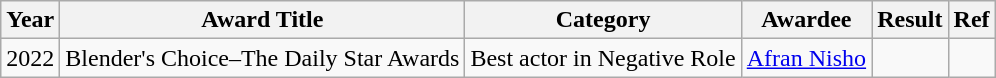<table class="wikitable">
<tr>
<th>Year</th>
<th>Award Title</th>
<th>Category</th>
<th>Awardee</th>
<th>Result</th>
<th>Ref</th>
</tr>
<tr>
<td>2022</td>
<td>Blender's Choice–The Daily Star Awards</td>
<td>Best actor in Negative Role</td>
<td><a href='#'>Afran Nisho</a></td>
<td></td>
<td></td>
</tr>
</table>
